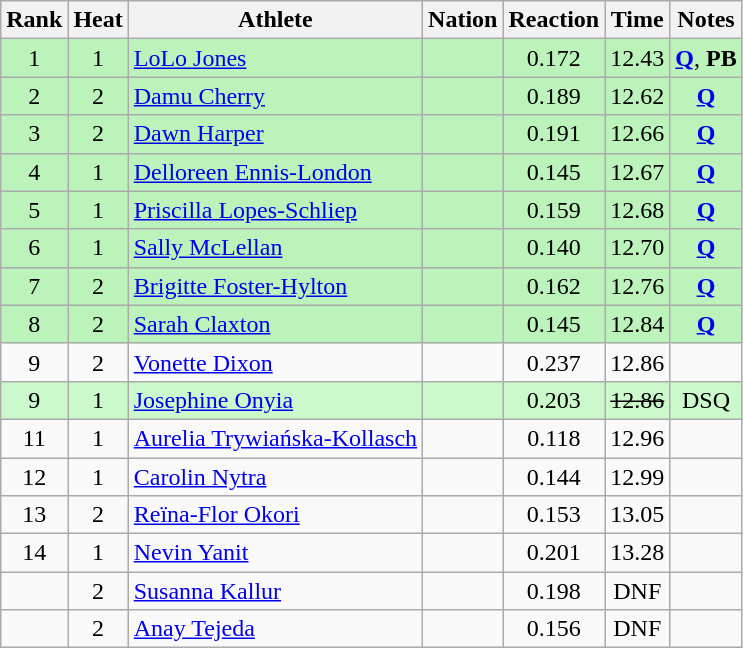<table class="wikitable sortable"   style="text-align:center">
<tr>
<th>Rank</th>
<th>Heat</th>
<th>Athlete</th>
<th>Nation</th>
<th>Reaction</th>
<th>Time</th>
<th>Notes</th>
</tr>
<tr bgcolor=bbf3bb>
<td>1</td>
<td>1</td>
<td align=left><a href='#'>LoLo Jones</a></td>
<td align=left></td>
<td>0.172</td>
<td>12.43</td>
<td><strong><a href='#'>Q</a></strong>,<strong> PB</strong></td>
</tr>
<tr bgcolor=bbf3bb>
<td>2</td>
<td>2</td>
<td align=left><a href='#'>Damu Cherry</a></td>
<td align=left></td>
<td>0.189</td>
<td>12.62</td>
<td><strong><a href='#'>Q</a></strong></td>
</tr>
<tr bgcolor=bbf3bb>
<td>3</td>
<td>2</td>
<td align=left><a href='#'>Dawn Harper</a></td>
<td align=left></td>
<td>0.191</td>
<td>12.66</td>
<td><strong><a href='#'>Q</a></strong></td>
</tr>
<tr bgcolor=bbf3bb>
<td>4</td>
<td>1</td>
<td align=left><a href='#'>Delloreen Ennis-London</a></td>
<td align=left></td>
<td>0.145</td>
<td>12.67</td>
<td><strong><a href='#'>Q</a></strong></td>
</tr>
<tr bgcolor=bbf3bb>
<td>5</td>
<td>1</td>
<td align=left><a href='#'>Priscilla Lopes-Schliep</a></td>
<td align=left></td>
<td>0.159</td>
<td>12.68</td>
<td><strong><a href='#'>Q</a></strong></td>
</tr>
<tr bgcolor=bbf3bb>
<td>6</td>
<td>1</td>
<td align=left><a href='#'>Sally McLellan</a></td>
<td align=left></td>
<td>0.140</td>
<td>12.70</td>
<td><strong><a href='#'>Q</a></strong></td>
</tr>
<tr bgcolor=bbf3bb>
<td>7</td>
<td>2</td>
<td align=left><a href='#'>Brigitte Foster-Hylton</a></td>
<td align=left></td>
<td>0.162</td>
<td>12.76</td>
<td><strong><a href='#'>Q</a></strong></td>
</tr>
<tr bgcolor=bbf3bb>
<td>8</td>
<td>2</td>
<td align=left><a href='#'>Sarah Claxton</a></td>
<td align=left></td>
<td>0.145</td>
<td>12.84</td>
<td><strong><a href='#'>Q</a></strong></td>
</tr>
<tr>
<td>9</td>
<td>2</td>
<td align=left><a href='#'>Vonette Dixon</a></td>
<td align=left></td>
<td>0.237</td>
<td>12.86</td>
<td></td>
</tr>
<tr bgcolor=ccf9cc>
<td>9</td>
<td>1</td>
<td align=left><a href='#'>Josephine Onyia</a></td>
<td align=left></td>
<td>0.203</td>
<td><s>12.86</s></td>
<td>DSQ</td>
</tr>
<tr>
<td>11</td>
<td>1</td>
<td align=left><a href='#'>Aurelia Trywiańska-Kollasch</a></td>
<td align=left></td>
<td>0.118</td>
<td>12.96</td>
<td></td>
</tr>
<tr>
<td>12</td>
<td>1</td>
<td align=left><a href='#'>Carolin Nytra</a></td>
<td align=left></td>
<td>0.144</td>
<td>12.99</td>
<td></td>
</tr>
<tr>
<td>13</td>
<td>2</td>
<td align=left><a href='#'>Reïna-Flor Okori</a></td>
<td align=left></td>
<td>0.153</td>
<td>13.05</td>
<td></td>
</tr>
<tr>
<td>14</td>
<td>1</td>
<td align=left><a href='#'>Nevin Yanit</a></td>
<td align=left></td>
<td>0.201</td>
<td>13.28</td>
<td></td>
</tr>
<tr>
<td></td>
<td>2</td>
<td align=left><a href='#'>Susanna Kallur</a></td>
<td align=left></td>
<td>0.198</td>
<td>DNF</td>
<td></td>
</tr>
<tr>
<td></td>
<td>2</td>
<td align=left><a href='#'>Anay Tejeda</a></td>
<td align=left></td>
<td>0.156</td>
<td>DNF</td>
<td></td>
</tr>
</table>
